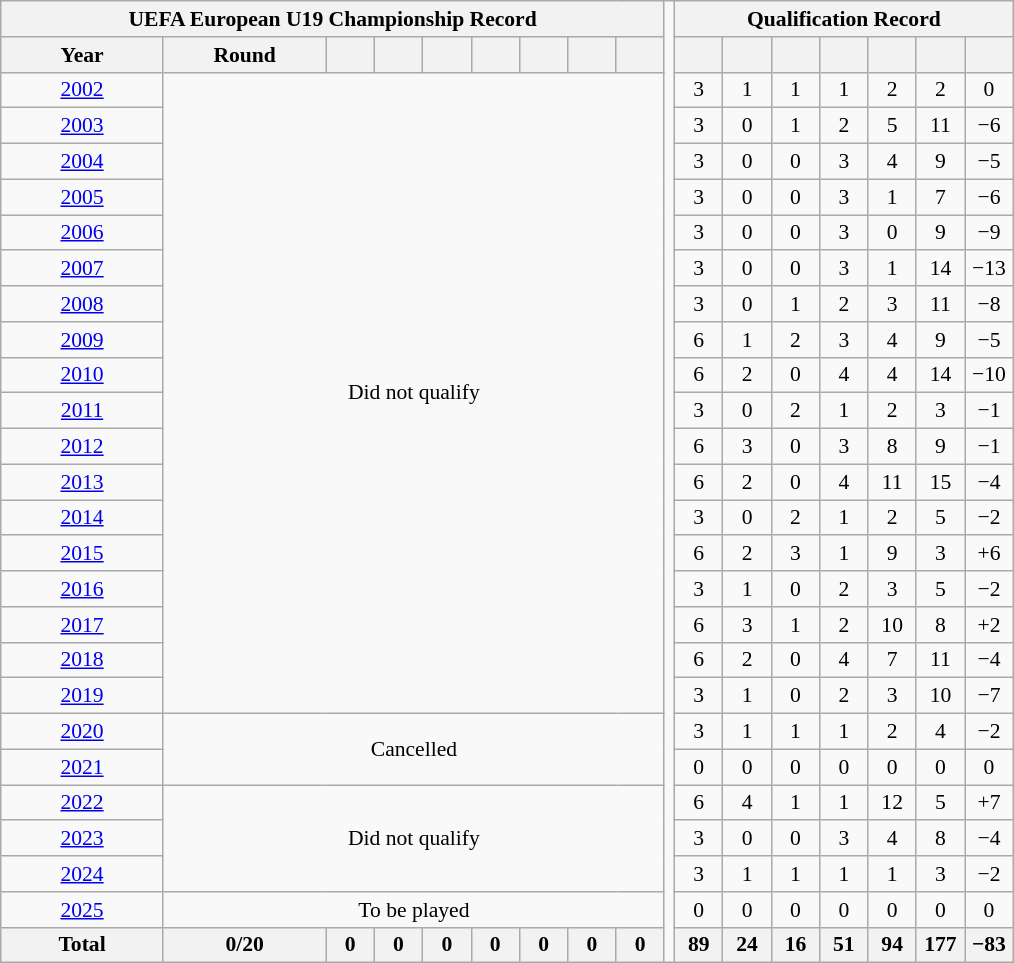<table class="wikitable" style="text-align: center; font-size: 90%;">
<tr>
<th colspan=9>UEFA European U19 Championship Record</th>
<td style="width:1%;" rowspan="27"></td>
<th colspan=7>Qualification Record</th>
</tr>
<tr>
<th width=100>Year</th>
<th width=100>Round</th>
<th width=25></th>
<th width=25></th>
<th width=25></th>
<th width=25></th>
<th width=25></th>
<th width=25></th>
<th width=25></th>
<th width=25></th>
<th width=25></th>
<th width=25></th>
<th width=25></th>
<th width=25></th>
<th width=25></th>
<th width=25></th>
</tr>
<tr>
<td> <a href='#'>2002</a></td>
<td rowspan=18 colspan=8>Did not qualify</td>
<td>3</td>
<td>1</td>
<td>1</td>
<td>1</td>
<td>2</td>
<td>2</td>
<td>0</td>
</tr>
<tr>
<td> <a href='#'>2003</a></td>
<td>3</td>
<td>0</td>
<td>1</td>
<td>2</td>
<td>5</td>
<td>11</td>
<td>−6</td>
</tr>
<tr>
<td> <a href='#'>2004</a></td>
<td>3</td>
<td>0</td>
<td>0</td>
<td>3</td>
<td>4</td>
<td>9</td>
<td>−5</td>
</tr>
<tr>
<td> <a href='#'>2005</a></td>
<td>3</td>
<td>0</td>
<td>0</td>
<td>3</td>
<td>1</td>
<td>7</td>
<td>−6</td>
</tr>
<tr>
<td> <a href='#'>2006</a></td>
<td>3</td>
<td>0</td>
<td>0</td>
<td>3</td>
<td>0</td>
<td>9</td>
<td>−9</td>
</tr>
<tr>
<td> <a href='#'>2007</a></td>
<td>3</td>
<td>0</td>
<td>0</td>
<td>3</td>
<td>1</td>
<td>14</td>
<td>−13</td>
</tr>
<tr>
<td> <a href='#'>2008</a></td>
<td>3</td>
<td>0</td>
<td>1</td>
<td>2</td>
<td>3</td>
<td>11</td>
<td>−8</td>
</tr>
<tr>
<td> <a href='#'>2009</a></td>
<td>6</td>
<td>1</td>
<td>2</td>
<td>3</td>
<td>4</td>
<td>9</td>
<td>−5</td>
</tr>
<tr>
<td> <a href='#'>2010</a></td>
<td>6</td>
<td>2</td>
<td>0</td>
<td>4</td>
<td>4</td>
<td>14</td>
<td>−10</td>
</tr>
<tr>
<td> <a href='#'>2011</a></td>
<td>3</td>
<td>0</td>
<td>2</td>
<td>1</td>
<td>2</td>
<td>3</td>
<td>−1</td>
</tr>
<tr>
<td> <a href='#'>2012</a></td>
<td>6</td>
<td>3</td>
<td>0</td>
<td>3</td>
<td>8</td>
<td>9</td>
<td>−1</td>
</tr>
<tr>
<td> <a href='#'>2013</a></td>
<td>6</td>
<td>2</td>
<td>0</td>
<td>4</td>
<td>11</td>
<td>15</td>
<td>−4</td>
</tr>
<tr>
<td> <a href='#'>2014</a></td>
<td>3</td>
<td>0</td>
<td>2</td>
<td>1</td>
<td>2</td>
<td>5</td>
<td>−2</td>
</tr>
<tr>
<td> <a href='#'>2015</a></td>
<td>6</td>
<td>2</td>
<td>3</td>
<td>1</td>
<td>9</td>
<td>3</td>
<td>+6</td>
</tr>
<tr>
<td> <a href='#'>2016</a></td>
<td>3</td>
<td>1</td>
<td>0</td>
<td>2</td>
<td>3</td>
<td>5</td>
<td>−2</td>
</tr>
<tr>
<td> <a href='#'>2017</a></td>
<td>6</td>
<td>3</td>
<td>1</td>
<td>2</td>
<td>10</td>
<td>8</td>
<td>+2</td>
</tr>
<tr>
<td> <a href='#'>2018</a></td>
<td>6</td>
<td>2</td>
<td>0</td>
<td>4</td>
<td>7</td>
<td>11</td>
<td>−4</td>
</tr>
<tr>
<td> <a href='#'>2019</a></td>
<td>3</td>
<td>1</td>
<td>0</td>
<td>2</td>
<td>3</td>
<td>10</td>
<td>−7</td>
</tr>
<tr>
<td> <a href='#'>2020</a></td>
<td rowspan=2 colspan=8>Cancelled</td>
<td>3</td>
<td>1</td>
<td>1</td>
<td>1</td>
<td>2</td>
<td>4</td>
<td>−2</td>
</tr>
<tr>
<td> <a href='#'>2021</a></td>
<td>0</td>
<td>0</td>
<td>0</td>
<td>0</td>
<td>0</td>
<td>0</td>
<td>0</td>
</tr>
<tr>
<td> <a href='#'>2022</a></td>
<td rowspan=3 colspan=8>Did not qualify</td>
<td>6</td>
<td>4</td>
<td>1</td>
<td>1</td>
<td>12</td>
<td>5</td>
<td>+7</td>
</tr>
<tr>
<td> <a href='#'>2023</a></td>
<td>3</td>
<td>0</td>
<td>0</td>
<td>3</td>
<td>4</td>
<td>8</td>
<td>−4</td>
</tr>
<tr>
<td> <a href='#'>2024</a></td>
<td>3</td>
<td>1</td>
<td>1</td>
<td>1</td>
<td>1</td>
<td>3</td>
<td>−2</td>
</tr>
<tr>
<td> <a href='#'>2025</a></td>
<td rowspan=1 colspan=8>To be played</td>
<td>0</td>
<td>0</td>
<td>0</td>
<td>0</td>
<td>0</td>
<td>0</td>
<td>0</td>
</tr>
<tr>
<th><strong>Total</strong></th>
<th><strong>0/20</strong></th>
<th><strong>0</strong></th>
<th><strong>0</strong></th>
<th><strong>0</strong></th>
<th><strong>0</strong></th>
<th><strong>0</strong></th>
<th><strong>0</strong></th>
<th><strong>0</strong></th>
<th><strong>89</strong></th>
<th><strong>24</strong></th>
<th><strong>16</strong></th>
<th><strong>51</strong></th>
<th><strong>94</strong></th>
<th><strong>177</strong></th>
<th><strong>−83</strong></th>
</tr>
</table>
